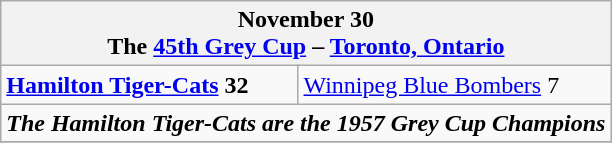<table class="wikitable">
<tr>
<th colspan="2" bgcolor="#DDDDDD">November 30<br>The <a href='#'>45th Grey Cup</a> – <a href='#'>Toronto, Ontario</a></th>
</tr>
<tr>
<td><strong><a href='#'>Hamilton Tiger-Cats</a> 32</strong></td>
<td><a href='#'>Winnipeg Blue Bombers</a> 7</td>
</tr>
<tr>
<td colspan="2" align="center"><strong><em>The Hamilton Tiger-Cats are the 1957 Grey Cup Champions</em></strong></td>
</tr>
<tr>
</tr>
</table>
